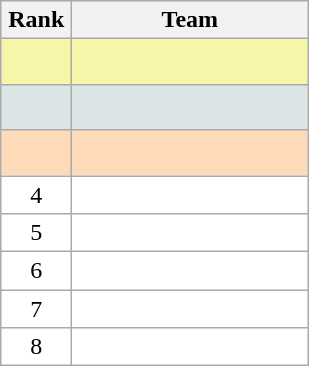<table class="wikitable" style="border:1px solid #AAAAAA;">
<tr bgcolor="#E4E4E4">
<th style="border-bottom:1px solid #AAAAAA" width=40>Rank</th>
<th style="border-bottom:1px solid #AAAAAA" width=150>Team</th>
</tr>
<tr bgcolor="#F7F6A8">
<td align="center" style="height:23px"></td>
<td></td>
</tr>
<tr bgcolor="#DCE5E5">
<td align="center" style="height:23px"></td>
<td></td>
</tr>
<tr bgcolor="#FFDAB9">
<td align="center" style="height:23px"></td>
<td></td>
</tr>
<tr style="background:#ffffff;">
<td align="center">4</td>
<td></td>
</tr>
<tr style="background:#ffffff;">
<td align="center">5</td>
<td></td>
</tr>
<tr style="background:#ffffff;">
<td align="center">6</td>
<td></td>
</tr>
<tr style="background:#ffffff;">
<td align="center">7</td>
<td></td>
</tr>
<tr style="background:#ffffff;">
<td align="center">8</td>
<td></td>
</tr>
</table>
